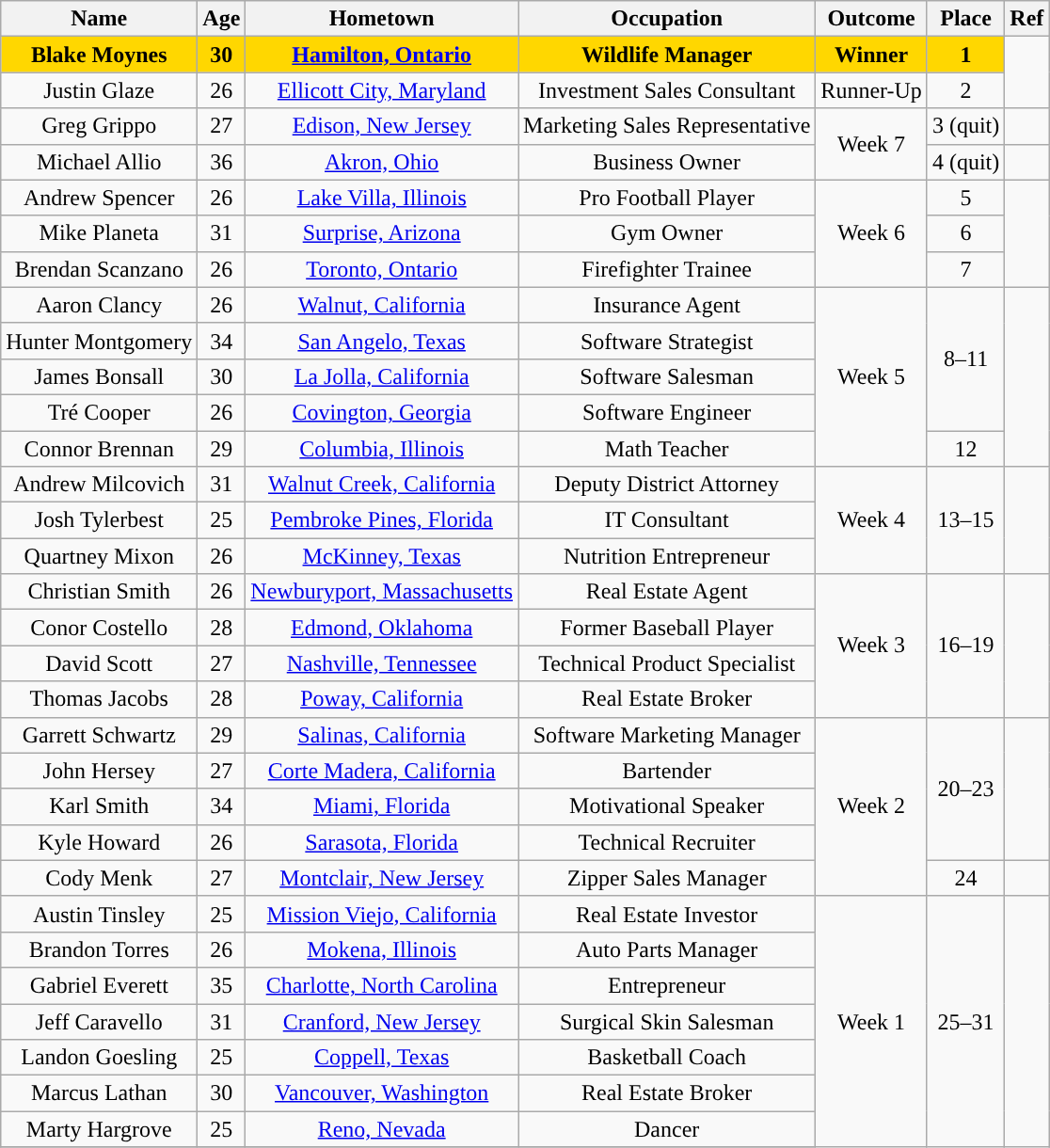<table class="wikitable sortable" style="text-align:center;">
<tr>
<th>Name</th>
<th>Age</th>
<th>Hometown</th>
<th>Occupation</th>
<th>Outcome</th>
<th>Place</th>
<th>Ref</th>
</tr>
<tr>
<td bgcolor="gold"><strong>Blake Moynes</strong></td>
<td bgcolor="gold"><strong>30</strong></td>
<td bgcolor="gold"><strong><a href='#'>Hamilton, Ontario</a></strong></td>
<td bgcolor="gold"><strong>Wildlife Manager</strong></td>
<td bgcolor="gold"><strong>Winner</strong></td>
<td bgcolor="gold"><strong>1</strong></td>
<td rowspan="2"></td>
</tr>
<tr>
<td>Justin Glaze</td>
<td>26</td>
<td><a href='#'>Ellicott City, Maryland</a></td>
<td>Investment Sales Consultant</td>
<td>Runner-Up</td>
<td>2</td>
</tr>
<tr>
<td>Greg Grippo</td>
<td>27</td>
<td><a href='#'>Edison, New Jersey</a></td>
<td>Marketing Sales Representative</td>
<td rowspan="2">Week 7</td>
<td>3 (quit)</td>
<td></td>
</tr>
<tr>
<td>Michael Allio</td>
<td>36</td>
<td><a href='#'>Akron, Ohio</a></td>
<td>Business Owner</td>
<td>4 (quit)</td>
<td></td>
</tr>
<tr>
<td>Andrew Spencer</td>
<td>26</td>
<td><a href='#'>Lake Villa, Illinois</a></td>
<td>Pro Football Player</td>
<td rowspan="3">Week 6</td>
<td>5</td>
<td rowspan="3"></td>
</tr>
<tr>
<td>Mike Planeta</td>
<td>31</td>
<td><a href='#'>Surprise, Arizona</a></td>
<td>Gym Owner</td>
<td>6</td>
</tr>
<tr>
<td>Brendan Scanzano</td>
<td>26</td>
<td><a href='#'>Toronto, Ontario</a></td>
<td>Firefighter Trainee</td>
<td>7</td>
</tr>
<tr>
<td>Aaron Clancy</td>
<td>26</td>
<td><a href='#'>Walnut, California</a></td>
<td>Insurance Agent</td>
<td rowspan="5">Week 5</td>
<td rowspan="4">8–11</td>
<td rowspan="5"></td>
</tr>
<tr>
<td>Hunter Montgomery</td>
<td>34</td>
<td><a href='#'>San Angelo, Texas</a></td>
<td>Software Strategist</td>
</tr>
<tr>
<td>James Bonsall</td>
<td>30</td>
<td><a href='#'>La Jolla, California</a></td>
<td>Software Salesman</td>
</tr>
<tr>
<td>Tré Cooper</td>
<td>26</td>
<td><a href='#'>Covington, Georgia</a></td>
<td>Software Engineer</td>
</tr>
<tr>
<td>Connor Brennan</td>
<td>29</td>
<td><a href='#'>Columbia, Illinois</a></td>
<td>Math Teacher</td>
<td>12</td>
</tr>
<tr>
<td>Andrew Milcovich</td>
<td>31</td>
<td><a href='#'>Walnut Creek, California</a></td>
<td>Deputy District Attorney</td>
<td rowspan="3">Week 4</td>
<td rowspan="3">13–15</td>
<td rowspan="3"></td>
</tr>
<tr>
<td>Josh Tylerbest</td>
<td>25</td>
<td><a href='#'>Pembroke Pines, Florida</a></td>
<td>IT Consultant</td>
</tr>
<tr>
<td>Quartney Mixon</td>
<td>26</td>
<td><a href='#'>McKinney, Texas</a></td>
<td>Nutrition Entrepreneur</td>
</tr>
<tr>
<td>Christian Smith</td>
<td>26</td>
<td><a href='#'>Newburyport, Massachusetts</a></td>
<td>Real Estate Agent</td>
<td rowspan="4">Week 3</td>
<td rowspan="4">16–19</td>
<td rowspan="4"></td>
</tr>
<tr>
<td>Conor Costello</td>
<td>28</td>
<td><a href='#'>Edmond, Oklahoma</a></td>
<td>Former Baseball Player</td>
</tr>
<tr>
<td>David Scott</td>
<td>27</td>
<td><a href='#'>Nashville, Tennessee</a></td>
<td>Technical Product Specialist</td>
</tr>
<tr>
<td>Thomas Jacobs</td>
<td>28</td>
<td><a href='#'>Poway, California</a></td>
<td>Real Estate Broker</td>
</tr>
<tr>
<td>Garrett Schwartz</td>
<td>29</td>
<td><a href='#'>Salinas, California</a></td>
<td>Software Marketing Manager</td>
<td rowspan="5">Week 2</td>
<td rowspan="4">20–23</td>
<td rowspan="4"></td>
</tr>
<tr>
<td>John Hersey</td>
<td>27</td>
<td><a href='#'>Corte Madera, California</a></td>
<td>Bartender</td>
</tr>
<tr>
<td>Karl Smith</td>
<td>34</td>
<td><a href='#'>Miami, Florida</a></td>
<td>Motivational Speaker</td>
</tr>
<tr>
<td>Kyle Howard</td>
<td>26</td>
<td><a href='#'>Sarasota, Florida</a></td>
<td>Technical Recruiter</td>
</tr>
<tr>
<td>Cody Menk</td>
<td>27</td>
<td><a href='#'>Montclair, New Jersey</a></td>
<td>Zipper Sales Manager</td>
<td>24</td>
<td></td>
</tr>
<tr>
<td>Austin Tinsley</td>
<td>25</td>
<td><a href='#'>Mission Viejo, California</a></td>
<td>Real Estate Investor</td>
<td rowspan="8">Week 1</td>
<td rowspan="8">25–31</td>
<td rowspan="8"></td>
</tr>
<tr>
<td>Brandon Torres</td>
<td>26</td>
<td><a href='#'>Mokena, Illinois</a></td>
<td>Auto Parts Manager</td>
</tr>
<tr>
<td>Gabriel Everett</td>
<td>35</td>
<td><a href='#'>Charlotte, North Carolina</a></td>
<td>Entrepreneur</td>
</tr>
<tr>
<td>Jeff Caravello</td>
<td>31</td>
<td><a href='#'>Cranford, New Jersey</a></td>
<td>Surgical Skin Salesman</td>
</tr>
<tr>
<td>Landon Goesling</td>
<td>25</td>
<td><a href='#'>Coppell, Texas</a></td>
<td>Basketball Coach</td>
</tr>
<tr>
<td>Marcus Lathan</td>
<td>30</td>
<td><a href='#'>Vancouver, Washington</a></td>
<td>Real Estate Broker</td>
</tr>
<tr>
<td>Marty Hargrove</td>
<td>25</td>
<td><a href='#'>Reno, Nevada</a></td>
<td>Dancer</td>
</tr>
<tr>
</tr>
</table>
